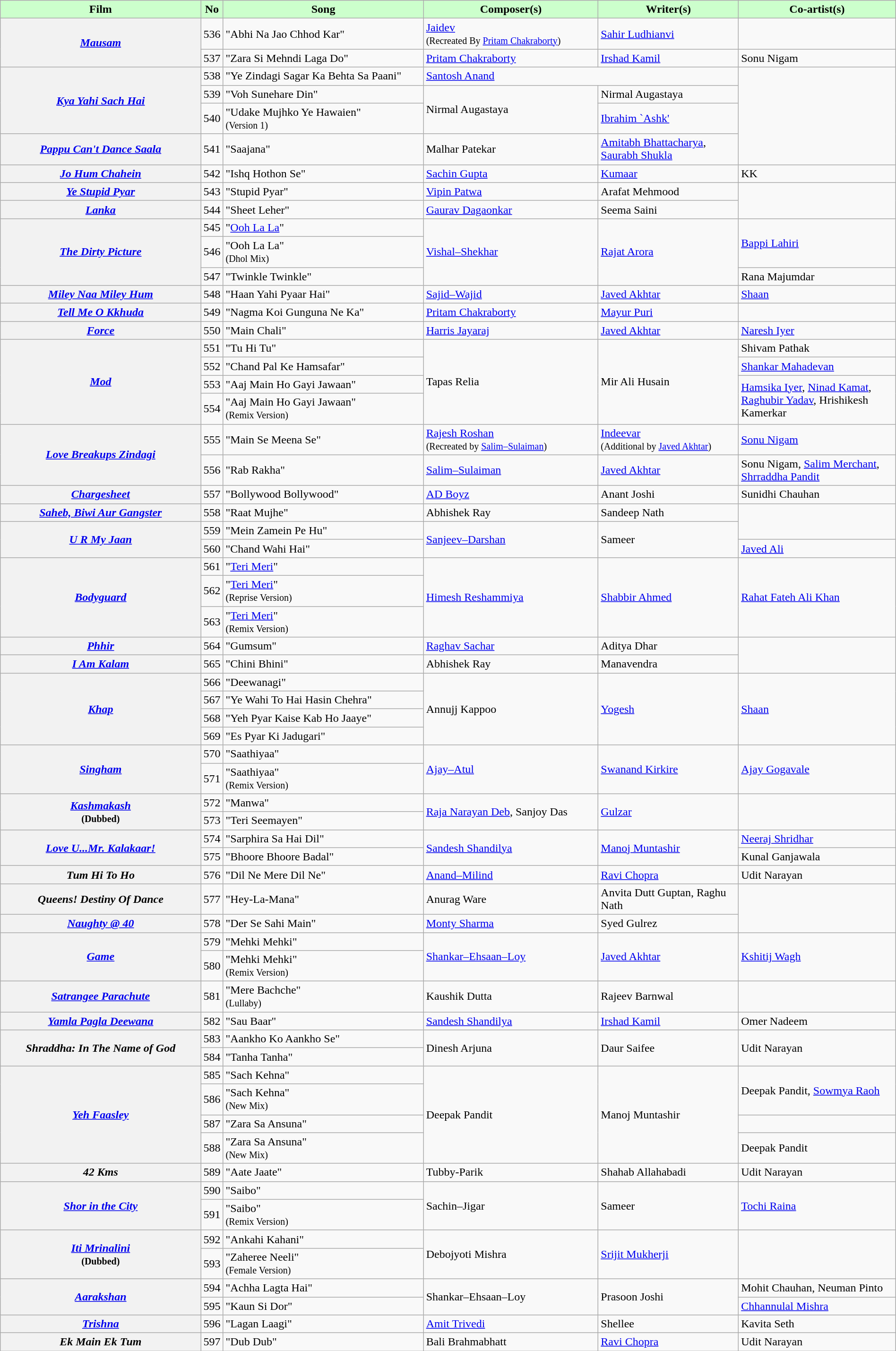<table class="wikitable plainrowheaders" style="width:100%; textcolor:#000">
<tr style="background:#cfc; text-align:center;">
<td scope="col" style="width:23%;"><strong>Film</strong></td>
<td><strong>No</strong></td>
<td scope="col" style="width:23%;"><strong>Song</strong></td>
<td scope="col" style="width:20%;"><strong>Composer(s)</strong></td>
<td scope="col" style="width:16%;"><strong>Writer(s)</strong></td>
<td scope="col" style="width:18%;"><strong>Co-artist(s)</strong></td>
</tr>
<tr>
<th scope="row" rowspan="2"><em><a href='#'>Mausam</a></em></th>
<td>536</td>
<td>"Abhi Na Jao Chhod Kar"</td>
<td><a href='#'>Jaidev</a><br><small>(Recreated By <a href='#'>Pritam Chakraborty</a>)</small></td>
<td><a href='#'>Sahir Ludhianvi</a></td>
<td></td>
</tr>
<tr>
<td>537</td>
<td>"Zara Si Mehndi Laga Do"</td>
<td><a href='#'>Pritam Chakraborty</a></td>
<td><a href='#'>Irshad Kamil</a></td>
<td>Sonu Nigam</td>
</tr>
<tr>
<th rowspan="3" scope="row"><em><a href='#'>Kya Yahi Sach Hai</a></em></th>
<td>538</td>
<td>"Ye Zindagi Sagar Ka Behta Sa Paani"</td>
<td colspan="2"><a href='#'>Santosh Anand</a></td>
<td rowspan="4"></td>
</tr>
<tr>
<td>539</td>
<td>"Voh Sunehare Din"</td>
<td rowspan="2">Nirmal Augastaya</td>
<td>Nirmal Augastaya</td>
</tr>
<tr>
<td>540</td>
<td>"Udake Mujhko Ye Hawaien" <br><small>(Version 1)</small></td>
<td><a href='#'>Ibrahim `Ashk'</a></td>
</tr>
<tr>
<th scope="row"><em><a href='#'>Pappu Can't Dance Saala</a></em></th>
<td>541</td>
<td>"Saajana"</td>
<td>Malhar Patekar</td>
<td><a href='#'>Amitabh Bhattacharya</a>, <a href='#'>Saurabh Shukla</a></td>
</tr>
<tr>
<th scope="row"><em><a href='#'>Jo Hum Chahein</a></em></th>
<td>542</td>
<td>"Ishq Hothon Se"</td>
<td><a href='#'>Sachin Gupta</a></td>
<td><a href='#'>Kumaar</a></td>
<td>KK</td>
</tr>
<tr>
<th scope="row"><em><a href='#'>Ye Stupid Pyar</a></em></th>
<td>543</td>
<td>"Stupid Pyar"</td>
<td><a href='#'>Vipin Patwa</a></td>
<td>Arafat Mehmood</td>
<td rowspan="2"></td>
</tr>
<tr>
<th scope="row"><em><a href='#'>Lanka</a></em></th>
<td>544</td>
<td>"Sheet Leher"</td>
<td><a href='#'>Gaurav Dagaonkar</a></td>
<td>Seema Saini</td>
</tr>
<tr>
<th rowspan="3" scope="row"><em><a href='#'>The Dirty Picture</a></em></th>
<td>545</td>
<td>"<a href='#'>Ooh La La</a>"</td>
<td rowspan="3"><a href='#'>Vishal–Shekhar</a></td>
<td rowspan="3"><a href='#'>Rajat Arora</a></td>
<td rowspan="2"><a href='#'>Bappi Lahiri</a></td>
</tr>
<tr>
<td>546</td>
<td>"Ooh La La" <br><small>(Dhol Mix)</small></td>
</tr>
<tr>
<td>547</td>
<td>"Twinkle Twinkle"</td>
<td>Rana Majumdar</td>
</tr>
<tr>
<th scope="row"><em><a href='#'>Miley Naa Miley Hum</a></em></th>
<td>548</td>
<td>"Haan Yahi Pyaar Hai"</td>
<td><a href='#'>Sajid–Wajid</a></td>
<td><a href='#'>Javed Akhtar</a></td>
<td><a href='#'>Shaan</a></td>
</tr>
<tr>
<th scope="row"><em><a href='#'>Tell Me O Kkhuda</a></em></th>
<td>549</td>
<td>"Nagma Koi Gunguna Ne Ka"</td>
<td><a href='#'>Pritam Chakraborty</a></td>
<td><a href='#'>Mayur Puri</a></td>
<td></td>
</tr>
<tr>
<th scope="row"><em><a href='#'>Force</a></em></th>
<td>550</td>
<td>"Main Chali"</td>
<td><a href='#'>Harris Jayaraj</a></td>
<td><a href='#'>Javed Akhtar</a></td>
<td><a href='#'>Naresh Iyer</a></td>
</tr>
<tr>
<th rowspan="4" scope="row"><em><a href='#'>Mod</a></em></th>
<td>551</td>
<td>"Tu Hi Tu"</td>
<td rowspan="4">Tapas Relia</td>
<td rowspan="4">Mir Ali Husain</td>
<td>Shivam Pathak</td>
</tr>
<tr>
<td>552</td>
<td>"Chand Pal Ke Hamsafar"</td>
<td><a href='#'>Shankar Mahadevan</a></td>
</tr>
<tr>
<td>553</td>
<td>"Aaj Main Ho Gayi Jawaan"</td>
<td rowspan="2"><a href='#'>Hamsika Iyer</a>, <a href='#'>Ninad Kamat</a>, <a href='#'>Raghubir Yadav</a>, Hrishikesh Kamerkar</td>
</tr>
<tr>
<td>554</td>
<td>"Aaj Main Ho Gayi Jawaan"  <br><small>(Remix Version)</small></td>
</tr>
<tr>
<th rowspan="2" scope="row"><em><a href='#'>Love Breakups Zindagi</a></em></th>
<td>555</td>
<td>"Main Se Meena Se"</td>
<td><a href='#'>Rajesh Roshan</a><br><small>(Recreated by <a href='#'>Salim–Sulaiman</a>)</small></td>
<td><a href='#'>Indeevar</a><br><small>(Additional by <a href='#'>Javed Akhtar</a>)</small></td>
<td><a href='#'>Sonu Nigam</a></td>
</tr>
<tr>
<td>556</td>
<td>"Rab Rakha"</td>
<td><a href='#'>Salim–Sulaiman</a></td>
<td><a href='#'>Javed Akhtar</a></td>
<td>Sonu Nigam, <a href='#'>Salim Merchant</a>, <a href='#'>Shrraddha Pandit</a></td>
</tr>
<tr>
<th scope="row"><em><a href='#'>Chargesheet</a></em></th>
<td>557</td>
<td>"Bollywood Bollywood"</td>
<td><a href='#'>AD Boyz</a></td>
<td>Anant Joshi</td>
<td>Sunidhi Chauhan</td>
</tr>
<tr>
<th scope="row"><em><a href='#'>Saheb, Biwi Aur Gangster</a></em></th>
<td>558</td>
<td>"Raat Mujhe"</td>
<td>Abhishek Ray</td>
<td>Sandeep Nath</td>
<td rowspan="2"></td>
</tr>
<tr>
<th rowspan="2" scope="row"><em><a href='#'>U R My Jaan</a></em></th>
<td>559</td>
<td>"Mein Zamein Pe Hu"</td>
<td rowspan="2"><a href='#'>Sanjeev–Darshan</a></td>
<td rowspan="2">Sameer</td>
</tr>
<tr>
<td>560</td>
<td>"Chand Wahi Hai"</td>
<td><a href='#'>Javed Ali</a></td>
</tr>
<tr>
<th rowspan="3" scope="row"><em><a href='#'>Bodyguard</a></em></th>
<td>561</td>
<td>"<a href='#'>Teri Meri</a>"</td>
<td rowspan="3"><a href='#'>Himesh Reshammiya</a></td>
<td rowspan="3"><a href='#'>Shabbir Ahmed</a></td>
<td rowspan="3"><a href='#'>Rahat Fateh Ali Khan</a></td>
</tr>
<tr>
<td>562</td>
<td>"<a href='#'>Teri Meri</a>" <br><small>(Reprise Version)</small></td>
</tr>
<tr>
<td>563</td>
<td>"<a href='#'>Teri Meri</a>"<br><small>(Remix Version)</small></td>
</tr>
<tr>
<th scope="row"><em><a href='#'>Phhir</a></em></th>
<td>564</td>
<td>"Gumsum"</td>
<td><a href='#'>Raghav Sachar</a></td>
<td>Aditya Dhar</td>
<td rowspan="2"></td>
</tr>
<tr>
<th scope="row"><em><a href='#'>I Am Kalam</a></em></th>
<td>565</td>
<td>"Chini Bhini"</td>
<td>Abhishek Ray</td>
<td>Manavendra</td>
</tr>
<tr>
<th rowspan="4" scope="row"><em><a href='#'>Khap</a></em></th>
<td>566</td>
<td>"Deewanagi"</td>
<td rowspan="4">Annujj Kappoo</td>
<td rowspan="4"><a href='#'>Yogesh</a></td>
<td rowspan="4"><a href='#'>Shaan</a></td>
</tr>
<tr>
<td>567</td>
<td>"Ye Wahi To Hai Hasin Chehra"</td>
</tr>
<tr>
<td>568</td>
<td>"Yeh Pyar Kaise Kab Ho Jaaye"</td>
</tr>
<tr>
<td>569</td>
<td>"Es Pyar Ki Jadugari"</td>
</tr>
<tr>
<th rowspan="2" scope="row"><em><a href='#'>Singham</a></em></th>
<td>570</td>
<td>"Saathiyaa"</td>
<td rowspan="2"><a href='#'>Ajay–Atul</a></td>
<td rowspan="2"><a href='#'>Swanand Kirkire</a></td>
<td rowspan="2"><a href='#'>Ajay Gogavale</a></td>
</tr>
<tr>
<td>571</td>
<td>"Saathiyaa" <br><small>(Remix Version)</small></td>
</tr>
<tr>
<th rowspan="2" scope="row"><em><a href='#'>Kashmakash</a></em><br><small>(Dubbed)</small></th>
<td>572</td>
<td>"Manwa"</td>
<td rowspan="2"><a href='#'>Raja Narayan Deb</a>, Sanjoy Das</td>
<td rowspan="2"><a href='#'>Gulzar</a></td>
<td rowspan="2"></td>
</tr>
<tr>
<td>573</td>
<td>"Teri Seemayen"</td>
</tr>
<tr>
<th rowspan="2" scope="row"><em><a href='#'>Love U...Mr. Kalakaar!</a></em></th>
<td>574</td>
<td>"Sarphira Sa Hai Dil"</td>
<td rowspan="2"><a href='#'>Sandesh Shandilya</a></td>
<td rowspan="2"><a href='#'>Manoj Muntashir</a></td>
<td><a href='#'>Neeraj Shridhar</a></td>
</tr>
<tr>
<td>575</td>
<td>"Bhoore Bhoore Badal"</td>
<td>Kunal Ganjawala</td>
</tr>
<tr>
<th scope="row"><em>Tum Hi To Ho</em></th>
<td>576</td>
<td>"Dil Ne Mere Dil Ne"</td>
<td><a href='#'>Anand–Milind</a></td>
<td><a href='#'>Ravi Chopra</a></td>
<td>Udit Narayan</td>
</tr>
<tr>
<th scope="row"><em>Queens! Destiny Of Dance</em></th>
<td>577</td>
<td>"Hey-La-Mana"</td>
<td>Anurag Ware</td>
<td>Anvita Dutt Guptan, Raghu Nath</td>
<td rowspan="2"></td>
</tr>
<tr>
<th scope="row"><em><a href='#'>Naughty @ 40</a></em></th>
<td>578</td>
<td>"Der Se Sahi Main"</td>
<td><a href='#'>Monty Sharma</a></td>
<td>Syed Gulrez</td>
</tr>
<tr>
<th rowspan="2" scope="row"><em><a href='#'>Game</a></em></th>
<td>579</td>
<td>"Mehki Mehki"</td>
<td rowspan="2"><a href='#'>Shankar–Ehsaan–Loy</a></td>
<td rowspan="2"><a href='#'>Javed Akhtar</a></td>
<td rowspan="2"><a href='#'>Kshitij Wagh</a></td>
</tr>
<tr>
<td>580</td>
<td>"Mehki Mehki"<br><small>(Remix Version)</small></td>
</tr>
<tr>
<th scope="row"><em><a href='#'>Satrangee Parachute</a></em></th>
<td>581</td>
<td>"Mere Bachche"<br><small>(Lullaby)</small></td>
<td>Kaushik Dutta</td>
<td>Rajeev Barnwal</td>
<td></td>
</tr>
<tr>
<th scope="row"><em><a href='#'>Yamla Pagla Deewana</a></em></th>
<td>582</td>
<td>"Sau Baar"</td>
<td><a href='#'>Sandesh Shandilya</a></td>
<td><a href='#'>Irshad Kamil</a></td>
<td>Omer Nadeem</td>
</tr>
<tr>
<th rowspan="2" scope="row"><em>Shraddha: In The Name of God</em></th>
<td>583</td>
<td>"Aankho Ko Aankho Se"</td>
<td rowspan="2">Dinesh Arjuna</td>
<td rowspan="2">Daur Saifee</td>
<td rowspan="2">Udit Narayan</td>
</tr>
<tr>
<td>584</td>
<td>"Tanha Tanha"</td>
</tr>
<tr>
<th rowspan="4" scope="row"><em><a href='#'>Yeh Faasley</a></em></th>
<td>585</td>
<td>"Sach Kehna"</td>
<td rowspan="4">Deepak Pandit</td>
<td rowspan="4">Manoj Muntashir</td>
<td rowspan="2">Deepak Pandit, <a href='#'>Sowmya Raoh</a></td>
</tr>
<tr>
<td>586</td>
<td>"Sach Kehna"<br><small>(New Mix)</small></td>
</tr>
<tr>
<td>587</td>
<td>"Zara Sa Ansuna"</td>
<td></td>
</tr>
<tr>
<td>588</td>
<td>"Zara Sa Ansuna"<br><small>(New Mix)</small></td>
<td>Deepak Pandit</td>
</tr>
<tr>
<th scope="row"><em>42 Kms</em></th>
<td>589</td>
<td>"Aate Jaate"</td>
<td>Tubby-Parik</td>
<td>Shahab Allahabadi</td>
<td>Udit Narayan</td>
</tr>
<tr>
<th rowspan="2" scope="row"><em><a href='#'>Shor in the City</a></em></th>
<td>590</td>
<td>"Saibo"</td>
<td rowspan="2">Sachin–Jigar</td>
<td rowspan="2">Sameer</td>
<td rowspan="2"><a href='#'>Tochi Raina</a></td>
</tr>
<tr>
<td>591</td>
<td>"Saibo"<br><small>(Remix Version)</small></td>
</tr>
<tr>
<th rowspan="2" scope="row"><em><a href='#'>Iti Mrinalini</a></em><br><small>(Dubbed)</small></th>
<td>592</td>
<td>"Ankahi Kahani"</td>
<td rowspan="2">Debojyoti Mishra</td>
<td rowspan="2"><a href='#'>Srijit Mukherji</a></td>
<td rowspan="2"></td>
</tr>
<tr>
<td>593</td>
<td>"Zaheree Neeli"<br><small>(Female Version)</small></td>
</tr>
<tr>
<th rowspan="2" scope="row"><em><a href='#'>Aarakshan</a></em></th>
<td>594</td>
<td>"Achha Lagta Hai"</td>
<td rowspan="2">Shankar–Ehsaan–Loy</td>
<td rowspan="2">Prasoon Joshi</td>
<td>Mohit Chauhan, Neuman Pinto</td>
</tr>
<tr>
<td>595</td>
<td>"Kaun Si Dor"</td>
<td><a href='#'>Chhannulal Mishra</a></td>
</tr>
<tr>
<th scope="row"><em><a href='#'>Trishna</a></em></th>
<td>596</td>
<td>"Lagan Laagi"</td>
<td><a href='#'>Amit Trivedi</a></td>
<td>Shellee</td>
<td>Kavita Seth</td>
</tr>
<tr>
<th scope="row"><em>Ek Main Ek Tum</em></th>
<td>597</td>
<td>"Dub Dub"</td>
<td>Bali Brahmabhatt</td>
<td><a href='#'>Ravi Chopra</a></td>
<td>Udit Narayan</td>
</tr>
</table>
